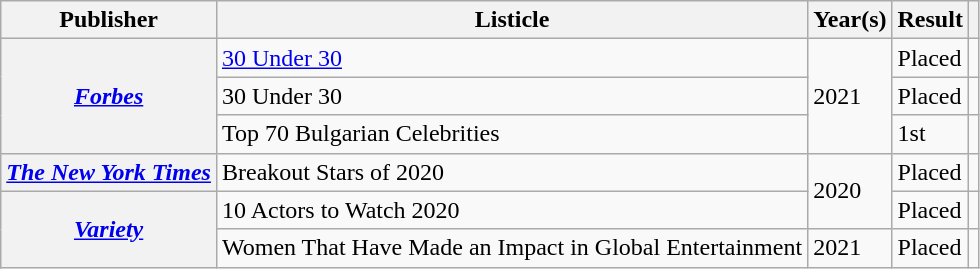<table class="wikitable plainrowheaders sortable" style="margin-right: 0;">
<tr>
<th scope="col">Publisher</th>
<th scope="col">Listicle</th>
<th scope="col">Year(s)</th>
<th scope="col">Result</th>
<th scope="col" class="unsortable"></th>
</tr>
<tr>
<th scope="row" rowspan="3"><em><a href='#'>Forbes</a></em></th>
<td><a href='#'>30 Under 30</a> </td>
<td rowspan="3">2021</td>
<td>Placed</td>
<td style="text-align:center;"></td>
</tr>
<tr>
<td>30 Under 30 </td>
<td>Placed</td>
<td style="text-align:center;"></td>
</tr>
<tr>
<td>Top 70 Bulgarian Celebrities</td>
<td>1st</td>
<td style="text-align:center;"></td>
</tr>
<tr>
<th scope="row"><em><a href='#'>The New York Times</a></em></th>
<td>Breakout Stars of 2020</td>
<td rowspan="2">2020</td>
<td>Placed</td>
<td style="text-align:center;"></td>
</tr>
<tr>
<th scope="row" rowspan="2"><em><a href='#'>Variety</a></em></th>
<td>10 Actors to Watch 2020</td>
<td>Placed</td>
<td style="text-align:center;"></td>
</tr>
<tr>
<td>Women That Have Made an Impact in Global Entertainment</td>
<td>2021</td>
<td>Placed</td>
<td style="text-align:center;"></td>
</tr>
</table>
